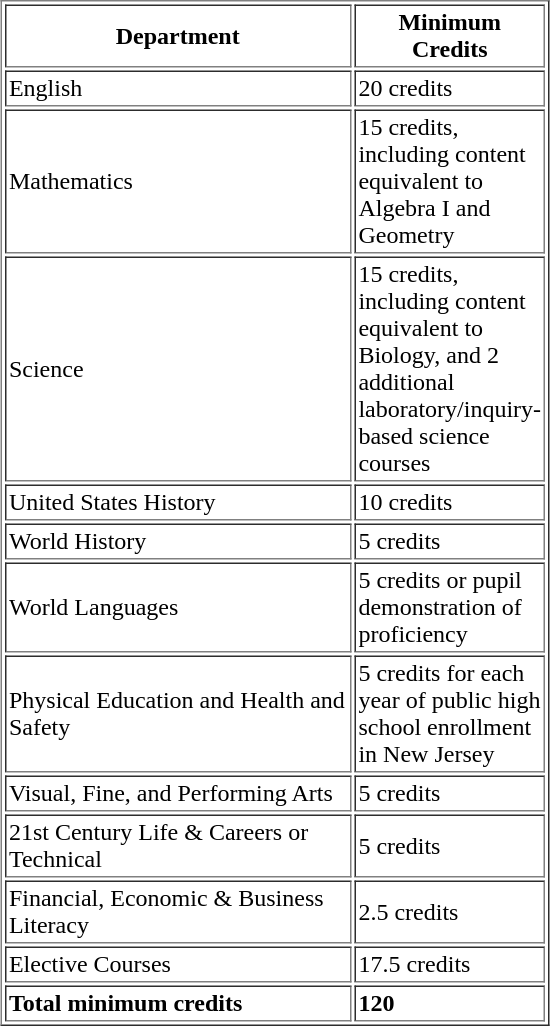<table border="1" cellpadding="2" style="margin:1em auto;">
<tr>
<th width="225">Department</th>
<th width="50">Minimum Credits</th>
</tr>
<tr>
<td>English</td>
<td>20 credits</td>
</tr>
<tr>
<td>Mathematics</td>
<td>15 credits, including content equivalent to Algebra I and Geometry</td>
</tr>
<tr>
<td>Science</td>
<td>15 credits, including content equivalent to Biology, and 2 additional laboratory/inquiry-based science courses</td>
</tr>
<tr>
<td>United States History</td>
<td>10 credits</td>
</tr>
<tr>
<td>World History</td>
<td>5 credits</td>
</tr>
<tr>
<td>World Languages</td>
<td>5 credits or pupil demonstration of proficiency</td>
</tr>
<tr>
<td>Physical Education and Health and Safety</td>
<td>5 credits for each year of public high school enrollment in New Jersey</td>
</tr>
<tr>
<td>Visual, Fine, and Performing Arts</td>
<td>5 credits</td>
</tr>
<tr>
<td>21st Century Life & Careers or Technical</td>
<td>5 credits</td>
</tr>
<tr>
<td>Financial, Economic & Business Literacy</td>
<td>2.5 credits</td>
</tr>
<tr>
<td>Elective Courses</td>
<td>17.5 credits</td>
</tr>
<tr>
<td><strong>Total minimum credits</strong></td>
<td><strong>120</strong></td>
</tr>
</table>
